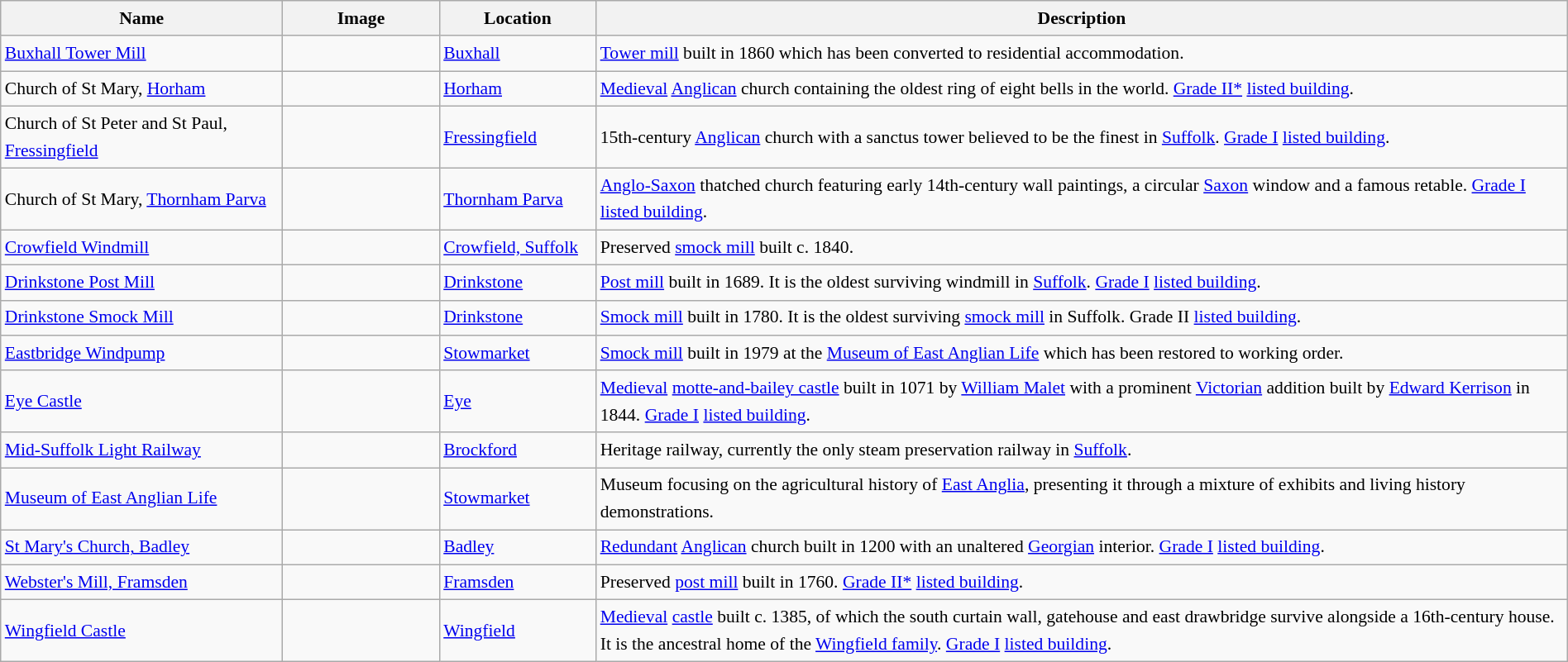<table class="wikitable sortable" style="font-size:90%;width:100%;border:0px;text-align:left;line-height:150%;">
<tr>
<th width="18%">Name</th>
<th width="10%" class="unsortable">Image</th>
<th width="10%">Location</th>
<th width="62%" class="unsortable">Description</th>
</tr>
<tr>
<td><a href='#'>Buxhall Tower Mill</a></td>
<td></td>
<td><a href='#'>Buxhall</a></td>
<td><a href='#'>Tower mill</a> built in 1860 which has been converted to residential accommodation.</td>
</tr>
<tr>
<td>Church of St Mary, <a href='#'>Horham</a></td>
<td></td>
<td><a href='#'>Horham</a></td>
<td><a href='#'>Medieval</a> <a href='#'>Anglican</a> church containing the oldest ring of eight bells in the world. <a href='#'>Grade II*</a> <a href='#'>listed building</a>.</td>
</tr>
<tr>
<td>Church of St Peter and St Paul, <a href='#'>Fressingfield</a></td>
<td></td>
<td><a href='#'>Fressingfield</a></td>
<td>15th-century <a href='#'>Anglican</a> church with a sanctus tower believed to be the finest in <a href='#'>Suffolk</a>. <a href='#'>Grade I</a> <a href='#'>listed building</a>.</td>
</tr>
<tr>
<td>Church of St Mary, <a href='#'>Thornham Parva</a></td>
<td></td>
<td><a href='#'>Thornham Parva</a></td>
<td><a href='#'>Anglo-Saxon</a> thatched church featuring early 14th-century wall paintings, a circular <a href='#'>Saxon</a> window and a famous retable. <a href='#'>Grade I</a> <a href='#'>listed building</a>.</td>
</tr>
<tr>
<td><a href='#'>Crowfield Windmill</a></td>
<td></td>
<td><a href='#'>Crowfield, Suffolk</a></td>
<td>Preserved <a href='#'>smock mill</a> built c. 1840.</td>
</tr>
<tr>
<td><a href='#'>Drinkstone Post Mill</a></td>
<td></td>
<td><a href='#'>Drinkstone</a></td>
<td><a href='#'>Post mill</a> built in 1689. It is the oldest surviving windmill in <a href='#'>Suffolk</a>. <a href='#'>Grade I</a> <a href='#'>listed building</a>.</td>
</tr>
<tr>
<td><a href='#'>Drinkstone Smock Mill</a></td>
<td></td>
<td><a href='#'>Drinkstone</a></td>
<td><a href='#'>Smock mill</a> built in 1780. It is the oldest surviving <a href='#'>smock mill</a> in Suffolk. Grade II <a href='#'>listed building</a>.</td>
</tr>
<tr>
<td><a href='#'>Eastbridge Windpump</a></td>
<td></td>
<td><a href='#'>Stowmarket</a></td>
<td><a href='#'>Smock mill</a> built in 1979 at the <a href='#'>Museum of East Anglian Life</a> which has been restored to working order.</td>
</tr>
<tr>
<td><a href='#'>Eye Castle</a></td>
<td></td>
<td><a href='#'>Eye</a></td>
<td><a href='#'>Medieval</a> <a href='#'>motte-and-bailey castle</a> built in 1071 by <a href='#'>William Malet</a> with a prominent <a href='#'>Victorian</a> addition built by <a href='#'>Edward Kerrison</a> in 1844. <a href='#'>Grade I</a> <a href='#'>listed building</a>.</td>
</tr>
<tr>
<td><a href='#'>Mid-Suffolk Light Railway</a></td>
<td></td>
<td><a href='#'>Brockford</a></td>
<td>Heritage railway, currently the only steam preservation railway in <a href='#'>Suffolk</a>.</td>
</tr>
<tr>
<td><a href='#'>Museum of East Anglian Life</a></td>
<td></td>
<td><a href='#'>Stowmarket</a></td>
<td>Museum focusing on the agricultural history of <a href='#'>East Anglia</a>, presenting it through a mixture of exhibits and living history demonstrations.</td>
</tr>
<tr>
<td><a href='#'>St Mary's Church, Badley</a></td>
<td></td>
<td><a href='#'>Badley</a></td>
<td><a href='#'>Redundant</a> <a href='#'>Anglican</a> church built in 1200 with an unaltered <a href='#'>Georgian</a> interior. <a href='#'>Grade I</a> <a href='#'>listed building</a>.</td>
</tr>
<tr>
<td><a href='#'>Webster's Mill, Framsden</a></td>
<td></td>
<td><a href='#'>Framsden</a></td>
<td>Preserved <a href='#'>post mill</a> built in 1760. <a href='#'>Grade II*</a> <a href='#'>listed building</a>.</td>
</tr>
<tr>
<td><a href='#'>Wingfield Castle</a></td>
<td></td>
<td><a href='#'>Wingfield</a></td>
<td><a href='#'>Medieval</a> <a href='#'>castle</a> built c. 1385, of which the south curtain wall, gatehouse and east drawbridge survive alongside a 16th-century house. It is the ancestral home of the <a href='#'>Wingfield family</a>. <a href='#'>Grade I</a> <a href='#'>listed building</a>.</td>
</tr>
<tr>
</tr>
</table>
